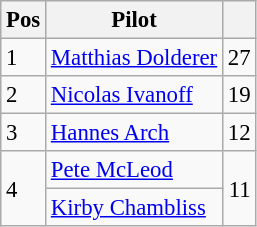<table class="wikitable" style="font-size: 95%;">
<tr>
<th>Pos</th>
<th>Pilot</th>
<th></th>
</tr>
<tr>
<td>1</td>
<td> <a href='#'>Matthias Dolderer</a></td>
<td align="right">27</td>
</tr>
<tr>
<td>2</td>
<td> <a href='#'>Nicolas Ivanoff</a></td>
<td align="right">19</td>
</tr>
<tr>
<td>3</td>
<td> <a href='#'>Hannes Arch</a></td>
<td align="right">12</td>
</tr>
<tr>
<td rowspan=2>4</td>
<td> <a href='#'>Pete McLeod</a></td>
<td rowspan=2 align="right">11</td>
</tr>
<tr>
<td> <a href='#'>Kirby Chambliss</a></td>
</tr>
</table>
